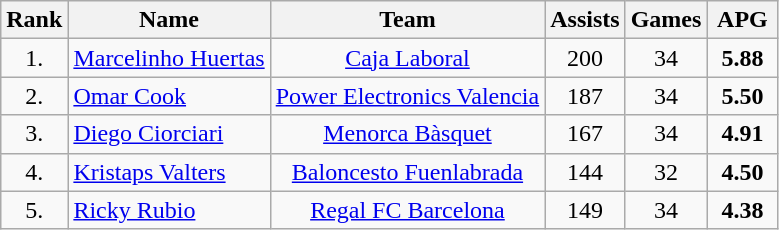<table class="wikitable" style="text-align: center;">
<tr>
<th>Rank</th>
<th>Name</th>
<th>Team</th>
<th>Assists</th>
<th>Games</th>
<th width=40>APG</th>
</tr>
<tr>
<td>1.</td>
<td align="left"> <a href='#'>Marcelinho Huertas</a></td>
<td><a href='#'>Caja Laboral</a></td>
<td>200</td>
<td>34</td>
<td><strong>5.88</strong></td>
</tr>
<tr>
<td>2.</td>
<td align="left"> <a href='#'>Omar Cook</a></td>
<td><a href='#'>Power Electronics Valencia</a></td>
<td>187</td>
<td>34</td>
<td><strong>5.50</strong></td>
</tr>
<tr>
<td>3.</td>
<td align="left"> <a href='#'>Diego Ciorciari</a></td>
<td><a href='#'>Menorca Bàsquet</a></td>
<td>167</td>
<td>34</td>
<td><strong>4.91</strong></td>
</tr>
<tr>
<td>4.</td>
<td align="left"> <a href='#'>Kristaps Valters</a></td>
<td><a href='#'>Baloncesto Fuenlabrada</a></td>
<td>144</td>
<td>32</td>
<td><strong>4.50</strong></td>
</tr>
<tr>
<td>5.</td>
<td align="left"> <a href='#'>Ricky Rubio</a></td>
<td><a href='#'>Regal FC Barcelona</a></td>
<td>149</td>
<td>34</td>
<td><strong>4.38</strong></td>
</tr>
</table>
